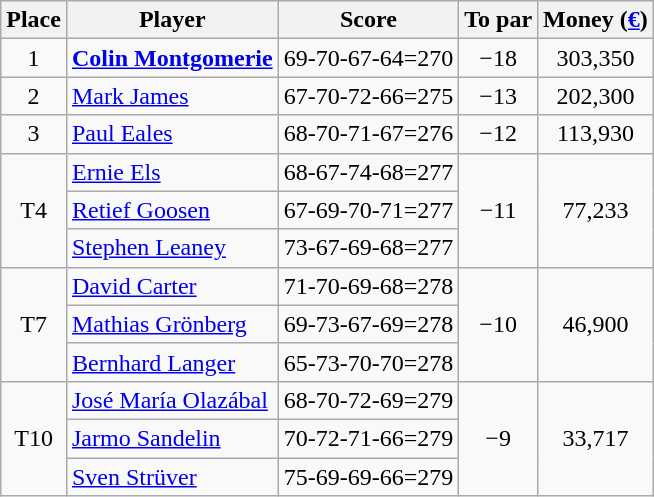<table class="wikitable">
<tr>
<th>Place</th>
<th>Player</th>
<th>Score</th>
<th>To par</th>
<th>Money (<a href='#'>€</a>)</th>
</tr>
<tr>
<td align=center>1</td>
<td> <strong><a href='#'>Colin Montgomerie</a></strong></td>
<td align=center>69-70-67-64=270</td>
<td align=center>−18</td>
<td align=center>303,350</td>
</tr>
<tr>
<td align=center>2</td>
<td> <a href='#'>Mark James</a></td>
<td align=center>67-70-72-66=275</td>
<td align=center>−13</td>
<td align=center>202,300</td>
</tr>
<tr>
<td align=center>3</td>
<td> <a href='#'>Paul Eales</a></td>
<td align=center>68-70-71-67=276</td>
<td align=center>−12</td>
<td align=center>113,930</td>
</tr>
<tr>
<td rowspan="3" align=center>T4</td>
<td> <a href='#'>Ernie Els</a></td>
<td align=center>68-67-74-68=277</td>
<td rowspan="3" align=center>−11</td>
<td rowspan="3" align=center>77,233</td>
</tr>
<tr>
<td> <a href='#'>Retief Goosen</a></td>
<td align=center>67-69-70-71=277</td>
</tr>
<tr>
<td> <a href='#'>Stephen Leaney</a></td>
<td align=center>73-67-69-68=277</td>
</tr>
<tr>
<td rowspan="3" align=center>T7</td>
<td> <a href='#'>David Carter</a></td>
<td align=center>71-70-69-68=278</td>
<td rowspan="3" align=center>−10</td>
<td rowspan="3" align=center>46,900</td>
</tr>
<tr>
<td> <a href='#'>Mathias Grönberg</a></td>
<td align=center>69-73-67-69=278</td>
</tr>
<tr>
<td> <a href='#'>Bernhard Langer</a></td>
<td align=center>65-73-70-70=278</td>
</tr>
<tr>
<td rowspan="3" align=center>T10</td>
<td> <a href='#'>José María Olazábal</a></td>
<td align=center>68-70-72-69=279</td>
<td rowspan="3" align=center>−9</td>
<td rowspan="3" align=center>33,717</td>
</tr>
<tr>
<td> <a href='#'>Jarmo Sandelin</a></td>
<td align=center>70-72-71-66=279</td>
</tr>
<tr>
<td> <a href='#'>Sven Strüver</a></td>
<td align=center>75-69-69-66=279</td>
</tr>
</table>
